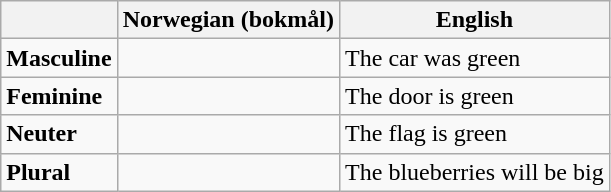<table class="wikitable">
<tr>
<th></th>
<th>Norwegian (bokmål)</th>
<th>English</th>
</tr>
<tr>
<td><strong>Masculine</strong></td>
<td></td>
<td>The car was green</td>
</tr>
<tr>
<td><strong>Feminine</strong></td>
<td></td>
<td>The door is green</td>
</tr>
<tr>
<td><strong>Neuter</strong></td>
<td></td>
<td>The flag is green</td>
</tr>
<tr>
<td><strong>Plural</strong></td>
<td></td>
<td>The blueberries will be big</td>
</tr>
</table>
